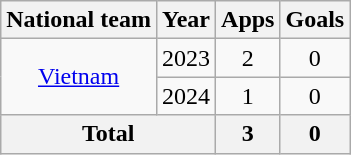<table class="wikitable" style="text-align: center;">
<tr>
<th>National team</th>
<th>Year</th>
<th>Apps</th>
<th>Goals</th>
</tr>
<tr>
<td rowspan=2><a href='#'>Vietnam</a></td>
<td>2023</td>
<td>2</td>
<td>0</td>
</tr>
<tr>
<td>2024</td>
<td>1</td>
<td>0</td>
</tr>
<tr>
<th colspan=2>Total</th>
<th>3</th>
<th>0</th>
</tr>
</table>
